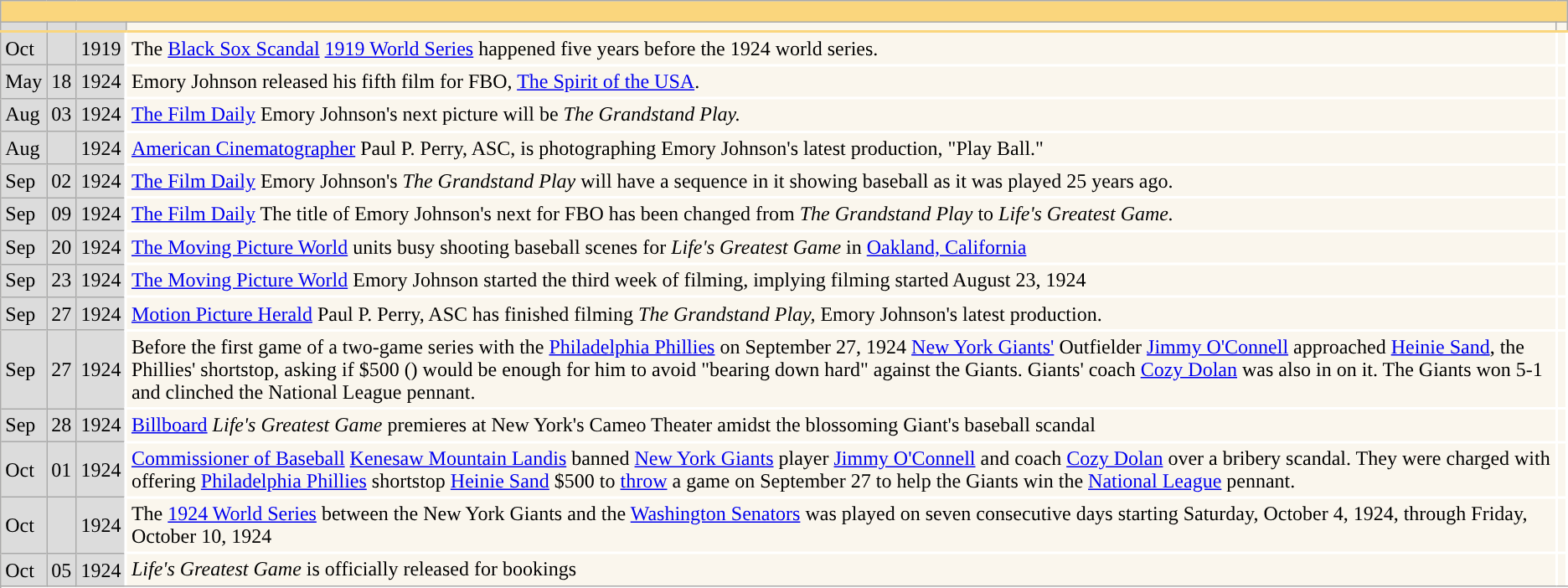<table class="wikitable mw-collapsible mw-collapsed" style="background:#faf6ed">
<tr>
<th colspan="18" style="background:#fad67d;padding:0.5em 1em;"></th>
</tr>
<tr>
<th style="border-bottom:2px solid #fad67d;background:#DCDCDC"></th>
<th style="border-bottom:2px solid #fad67d;background:#DCDCDC"></th>
<th style="border-bottom:2px solid #fad67d;background:#DCDCDC"></th>
<th style="border-bottom:2px solid #fad67d;background: #faf6ed"></th>
<th style="border-bottom:2px solid #fad67d;background: #faf6ed"></th>
</tr>
<tr>
<td style="border-bottom:2px;background:#DCDCDC">Oct</td>
<td style="border-bottom:2px;background:#DCDCDC"></td>
<td style="border-bottom:2px;background:#DCDCDC">1919</td>
<td style="border:2px solid #FFFFFF">The <a href='#'>Black Sox Scandal</a> <a href='#'>1919 World Series</a> happened five years before the 1924 world series.</td>
<td style="border:2px solid #FFFFFF"></td>
</tr>
<tr>
<td style="border-bottom:2px;background:#DCDCDC">May</td>
<td style="border-bottom:2px;background:#DCDCDC">18</td>
<td style="border-bottom:2px;background:#DCDCDC">1924</td>
<td style="border:2px solid #FFFFFF">Emory Johnson released his fifth film for FBO, <a href='#'>The Spirit of the USA</a>.</td>
<td style="border:2px solid #FFFFFF"></td>
</tr>
<tr>
<td style="border-bottom:2px;background:#DCDCDC">Aug</td>
<td style="border-bottom:2px;background:#DCDCDC">03</td>
<td style="border-bottom:2px;background:#DCDCDC">1924</td>
<td style="border:2px solid #FFFFFF"><a href='#'>The Film Daily</a> Emory Johnson's next picture will be <em>The Grandstand Play.</em></td>
<td style="border:2px solid #FFFFFF"></td>
</tr>
<tr>
<td style="border-bottom:2px;background:#DCDCDC">Aug</td>
<td style="border-bottom:2px;background:#DCDCDC"></td>
<td style="border-bottom:2px;background:#DCDCDC">1924</td>
<td style="border:2px solid #FFFFFF"><a href='#'>American Cinematographer</a> Paul P. Perry, ASC, is photographing Emory Johnson's latest production, "Play Ball."</td>
<td style="border:2px solid #FFFFFF"></td>
</tr>
<tr>
<td style="border-bottom:2px;background:#DCDCDC">Sep</td>
<td style="border-bottom:2px;background:#DCDCDC">02</td>
<td style="border-bottom:2px;background:#DCDCDC">1924</td>
<td style="border:2px solid #FFFFFF"><a href='#'>The Film Daily</a> Emory Johnson's <em>The Grandstand Play</em> will have a sequence in it showing baseball as it was played 25 years ago.</td>
<td style="border:2px solid #FFFFFF"></td>
</tr>
<tr>
<td style="border-bottom:2px;background:#DCDCDC">Sep</td>
<td style="border-bottom:2px;background:#DCDCDC">09</td>
<td style="border-bottom:2px;background:#DCDCDC">1924</td>
<td style="border:2px solid #FFFFFF"><a href='#'>The Film Daily</a> The title of Emory Johnson's next for FBO has been changed from <em>The Grandstand Play</em> to <em>Life's Greatest Game.</em></td>
<td style="border:2px solid #FFFFFF"></td>
</tr>
<tr>
<td style="border-bottom:2px;background:#DCDCDC">Sep</td>
<td style="border-bottom:2px;background:#DCDCDC">20</td>
<td style="border-bottom:2px;background:#DCDCDC">1924</td>
<td style="border:2px solid #FFFFFF"><a href='#'>The Moving Picture World</a> units busy shooting baseball scenes for <em>Life's Greatest Game</em> in <a href='#'>Oakland, California</a></td>
<td style="border:2px solid #FFFFFF"></td>
</tr>
<tr>
<td style="border-bottom:2px;background:#DCDCDC">Sep</td>
<td style="border-bottom:2px;background:#DCDCDC">23</td>
<td style="border-bottom:2px;background:#DCDCDC">1924</td>
<td style="border:2px solid #FFFFFF"><a href='#'>The Moving Picture World</a> Emory Johnson started the third week of filming, implying filming started August 23, 1924</td>
<td style="border:2px solid #FFFFFF"></td>
</tr>
<tr>
<td style="border-bottom:2px;background:#DCDCDC">Sep</td>
<td style="border-bottom:2px;background:#DCDCDC">27</td>
<td style="border-bottom:2px;background:#DCDCDC">1924</td>
<td style="border:2px solid #FFFFFF"><a href='#'>Motion Picture Herald</a> Paul P. Perry, ASC has finished filming <em>The Grandstand Play,</em> Emory Johnson's latest production.</td>
<td style="border:2px solid #FFFFFF"></td>
</tr>
<tr>
<td style="border-bottom:2px;background:#DCDCDC">Sep</td>
<td style="border-bottom:2px;background:#DCDCDC">27</td>
<td style="border-bottom:2px;background:#DCDCDC">1924</td>
<td style="border:2px solid #FFFFFF">Before the first game of a two-game series with the <a href='#'>Philadelphia Phillies</a> on September 27, 1924 <a href='#'>New York Giants'</a> Outfielder <a href='#'>Jimmy O'Connell</a> approached <a href='#'>Heinie Sand</a>, the Phillies' shortstop, asking if $500 () would be enough for him to avoid "bearing down hard" against the Giants. Giants' coach <a href='#'>Cozy Dolan</a> was also in on it. The Giants won 5-1 and clinched the National League pennant.</td>
<td style="border:2px solid #FFFFFF"></td>
</tr>
<tr>
<td style="border-bottom:2px;background:#DCDCDC">Sep</td>
<td style="border-bottom:2px;background:#DCDCDC">28</td>
<td style="border-bottom:2px;background:#DCDCDC">1924</td>
<td style="border:2px solid #FFFFFF"><a href='#'>Billboard</a> <em>Life's Greatest Game</em> premieres at New York's Cameo Theater amidst the blossoming Giant's baseball scandal</td>
<td style="border:2px solid #FFFFFF"></td>
</tr>
<tr>
<td style="border-bottom:2px;background:#DCDCDC">Oct</td>
<td style="border-bottom:2px;background:#DCDCDC">01</td>
<td style="border-bottom:2px;background:#DCDCDC">1924</td>
<td style="border:2px solid #FFFFFF"><a href='#'>Commissioner of Baseball</a> <a href='#'>Kenesaw Mountain Landis</a> banned <a href='#'>New York Giants</a> player <a href='#'>Jimmy O'Connell</a> and coach <a href='#'>Cozy Dolan</a> over a bribery scandal. They were charged with offering <a href='#'>Philadelphia Phillies</a> shortstop <a href='#'>Heinie Sand</a> $500 to <a href='#'>throw</a> a game on September 27 to help the Giants win the <a href='#'>National League</a> pennant.</td>
<td style="border:2px solid #FFFFFF"></td>
</tr>
<tr>
<td style="border-bottom:2px;background:#DCDCDC">Oct</td>
<td style="border-bottom:2px;background:#DCDCDC"></td>
<td style="border-bottom:2px;background:#DCDCDC">1924</td>
<td style="border:2px solid #FFFFFF">The <a href='#'>1924 World Series</a> between the New York Giants and the <a href='#'>Washington Senators</a> was played on seven consecutive days starting Saturday, October 4, 1924, through Friday, October 10, 1924</td>
<td style="border:2px solid #FFFFFF"></td>
</tr>
<tr>
<td style="border-bottom:2px;background:#DCDCDC">Oct</td>
<td style="border-bottom:2px;background:#DCDCDC">05</td>
<td style="border-bottom:2px;background:#DCDCDC">1924</td>
<td style="border:2px solid #FFFFFF"><em>Life's Greatest Game</em> is officially released for bookings</td>
<td style="border:2px solid #FFFFFF"></td>
</tr>
<tr>
</tr>
</table>
